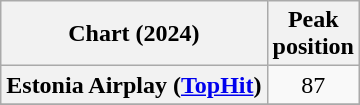<table class="wikitable plainrowheaders" style="text-align:center">
<tr>
<th scope="col">Chart (2024)</th>
<th scope="col">Peak<br>position</th>
</tr>
<tr>
<th scope="row">Estonia Airplay (<a href='#'>TopHit</a>)</th>
<td>87</td>
</tr>
<tr>
</tr>
</table>
